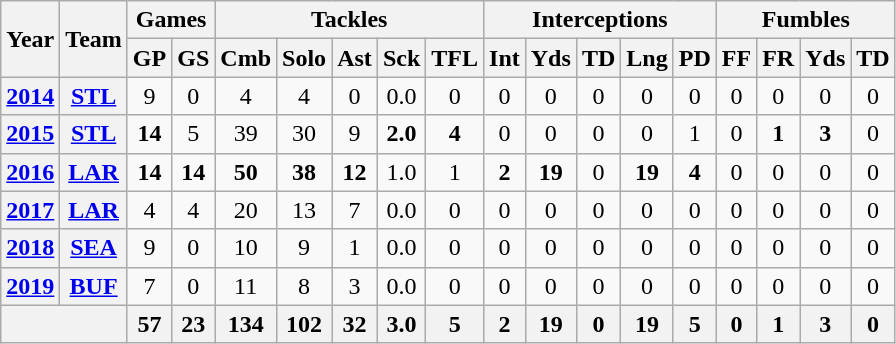<table class="wikitable" style="text-align:center">
<tr>
<th rowspan="2">Year</th>
<th rowspan="2">Team</th>
<th colspan="2">Games</th>
<th colspan="5">Tackles</th>
<th colspan="5">Interceptions</th>
<th colspan="4">Fumbles</th>
</tr>
<tr>
<th>GP</th>
<th>GS</th>
<th>Cmb</th>
<th>Solo</th>
<th>Ast</th>
<th>Sck</th>
<th>TFL</th>
<th>Int</th>
<th>Yds</th>
<th>TD</th>
<th>Lng</th>
<th>PD</th>
<th>FF</th>
<th>FR</th>
<th>Yds</th>
<th>TD</th>
</tr>
<tr>
<th><a href='#'>2014</a></th>
<th><a href='#'>STL</a></th>
<td>9</td>
<td>0</td>
<td>4</td>
<td>4</td>
<td>0</td>
<td>0.0</td>
<td>0</td>
<td>0</td>
<td>0</td>
<td>0</td>
<td>0</td>
<td>0</td>
<td>0</td>
<td>0</td>
<td>0</td>
<td>0</td>
</tr>
<tr>
<th><a href='#'>2015</a></th>
<th><a href='#'>STL</a></th>
<td><strong>14</strong></td>
<td>5</td>
<td>39</td>
<td>30</td>
<td>9</td>
<td><strong>2.0</strong></td>
<td><strong>4</strong></td>
<td>0</td>
<td>0</td>
<td>0</td>
<td>0</td>
<td>1</td>
<td>0</td>
<td><strong>1</strong></td>
<td><strong>3</strong></td>
<td>0</td>
</tr>
<tr>
<th><a href='#'>2016</a></th>
<th><a href='#'>LAR</a></th>
<td><strong>14</strong></td>
<td><strong>14</strong></td>
<td><strong>50</strong></td>
<td><strong>38</strong></td>
<td><strong>12</strong></td>
<td>1.0</td>
<td>1</td>
<td><strong>2</strong></td>
<td><strong>19</strong></td>
<td>0</td>
<td><strong>19</strong></td>
<td><strong>4</strong></td>
<td>0</td>
<td>0</td>
<td>0</td>
<td>0</td>
</tr>
<tr>
<th><a href='#'>2017</a></th>
<th><a href='#'>LAR</a></th>
<td>4</td>
<td>4</td>
<td>20</td>
<td>13</td>
<td>7</td>
<td>0.0</td>
<td>0</td>
<td>0</td>
<td>0</td>
<td>0</td>
<td>0</td>
<td>0</td>
<td>0</td>
<td>0</td>
<td>0</td>
<td>0</td>
</tr>
<tr>
<th><a href='#'>2018</a></th>
<th><a href='#'>SEA</a></th>
<td>9</td>
<td>0</td>
<td>10</td>
<td>9</td>
<td>1</td>
<td>0.0</td>
<td>0</td>
<td>0</td>
<td>0</td>
<td>0</td>
<td>0</td>
<td>0</td>
<td>0</td>
<td>0</td>
<td>0</td>
<td>0</td>
</tr>
<tr>
<th><a href='#'>2019</a></th>
<th><a href='#'>BUF</a></th>
<td>7</td>
<td>0</td>
<td>11</td>
<td>8</td>
<td>3</td>
<td>0.0</td>
<td>0</td>
<td>0</td>
<td>0</td>
<td>0</td>
<td>0</td>
<td>0</td>
<td>0</td>
<td>0</td>
<td>0</td>
<td>0</td>
</tr>
<tr>
<th colspan="2"></th>
<th>57</th>
<th>23</th>
<th>134</th>
<th>102</th>
<th>32</th>
<th>3.0</th>
<th>5</th>
<th>2</th>
<th>19</th>
<th>0</th>
<th>19</th>
<th>5</th>
<th>0</th>
<th>1</th>
<th>3</th>
<th>0</th>
</tr>
</table>
